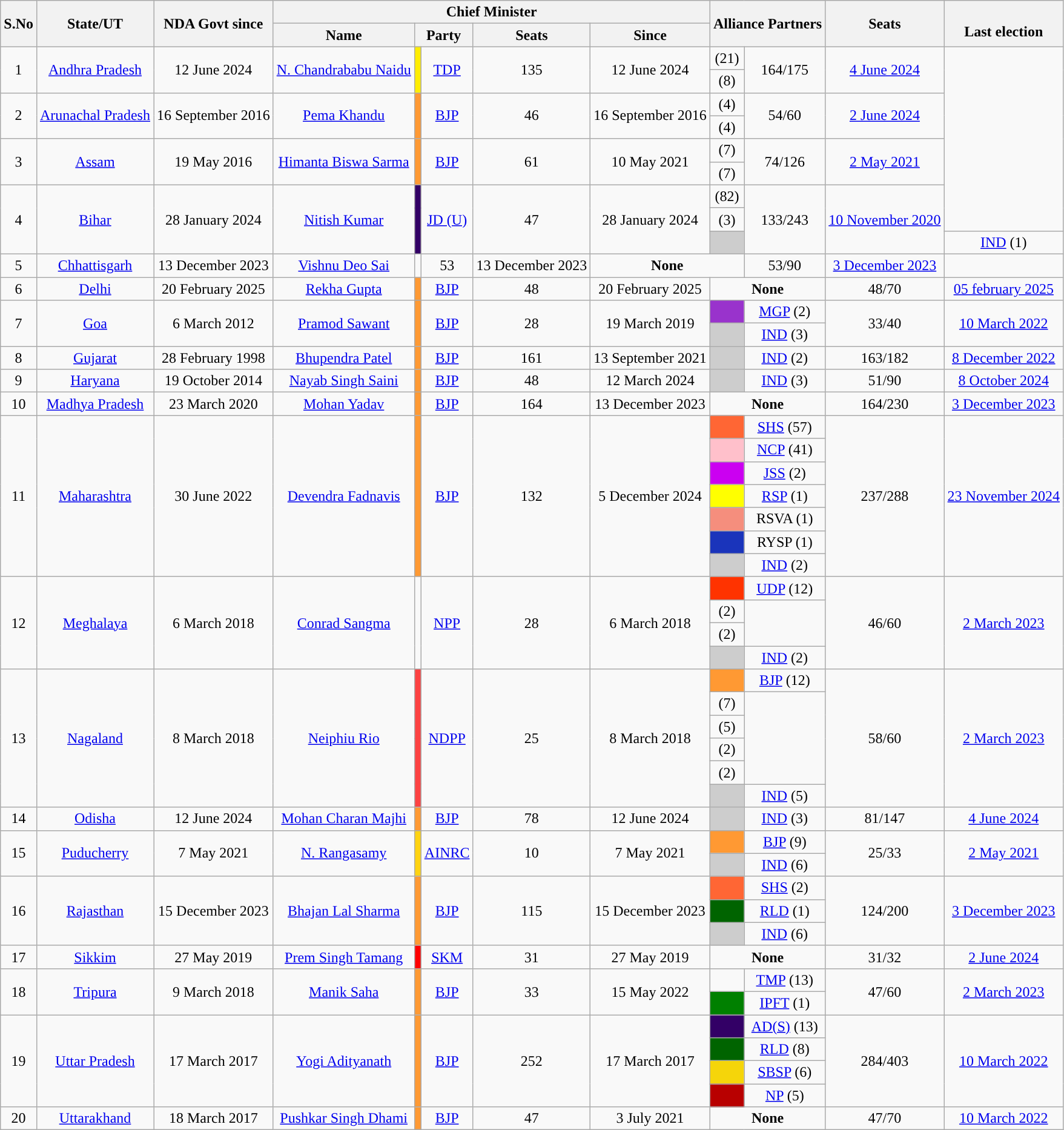<table class="wikitable sortable" style="text-align:center">
<tr>
<th colspan="1" rowspan="2">S.No</th>
<th colspan="1" rowspan="2">State/UT</th>
<th rowspan="2">NDA Govt since</th>
<th colspan="5" rowspan="1">Chief Minister</th>
<th colspan="2" rowspan="2">Alliance Partners</th>
<th colspan="1" rowspan="2">Seats</th>
<th colspan="1" rowspan="2"><br>Last election</th>
</tr>
<tr>
<th>Name</th>
<th colspan="2">Party</th>
<th>Seats</th>
<th>Since</th>
</tr>
<tr>
<td rowspan=2>1</td>
<td rowspan=2><a href='#'>Andhra Pradesh</a><br></td>
<td rowspan=2>12 June 2024</td>
<td rowspan=2><a href='#'>N. Chandrababu Naidu</a></td>
<td rowspan="2" bgcolor="#FFED00"></td>
<td rowspan=2><a href='#'>TDP</a></td>
<td rowspan=2>135</td>
<td rowspan=2>12 June 2024</td>
<td> (21)</td>
<td rowspan=2>164/175</td>
<td rowspan=2><a href='#'>4 June 2024</a></td>
</tr>
<tr>
<td> (8)</td>
</tr>
<tr>
<td rowspan=2>2</td>
<td rowspan=2><a href='#'>Arunachal Pradesh</a><br></td>
<td rowspan=2>16 September 2016</td>
<td rowspan=2><a href='#'>Pema Khandu</a></td>
<td rowspan="2" bgcolor="#FF9933"></td>
<td rowspan=2><a href='#'>BJP</a></td>
<td rowspan=2>46</td>
<td rowspan=2>16 September 2016</td>
<td> (4)</td>
<td rowspan=2>54/60</td>
<td rowspan=2><a href='#'>2 June 2024</a></td>
</tr>
<tr>
<td> (4)</td>
</tr>
<tr>
<td rowspan="2">3</td>
<td rowspan="2"><a href='#'>Assam</a><br></td>
<td rowspan="2">19 May 2016</td>
<td rowspan="2"><a href='#'>Himanta Biswa Sarma</a></td>
<td rowspan="2" bgcolor="#FF9933"></td>
<td rowspan="2"><a href='#'>BJP</a></td>
<td rowspan="2">61</td>
<td rowspan="2">10 May 2021</td>
<td> (7)</td>
<td rowspan="2">74/126</td>
<td rowspan="2"><a href='#'>2 May 2021</a></td>
</tr>
<tr>
<td> (7)</td>
</tr>
<tr>
<td rowspan="3">4</td>
<td rowspan="3"><a href='#'>Bihar</a><br></td>
<td rowspan="3">28 January 2024</td>
<td rowspan="3"><a href='#'>Nitish Kumar</a></td>
<td rowspan="3" bgcolor="#330066"></td>
<td rowspan="3"><a href='#'>JD (U)</a></td>
<td rowspan="3">47</td>
<td rowspan="3">28 January 2024</td>
<td> (82)</td>
<td rowspan="3">133/243</td>
<td rowspan="3"><a href='#'>10 November 2020</a></td>
</tr>
<tr>
<td> (3)</td>
</tr>
<tr>
<td bgcolor="#CDCDCD"></td>
<td><a href='#'>IND</a> (1)</td>
</tr>
<tr>
<td>5</td>
<td><a href='#'>Chhattisgarh</a><br></td>
<td>13 December 2023</td>
<td><a href='#'>Vishnu Deo Sai</a></td>
<td></td>
<td>53</td>
<td>13 December 2023</td>
<td colspan="2"><strong>None</strong></td>
<td>53/90</td>
<td><a href='#'>3 December 2023</a></td>
</tr>
<tr>
<td>6</td>
<td><a href='#'>Delhi</a><br></td>
<td>20 February 2025</td>
<td><a href='#'>Rekha Gupta</a></td>
<td bgcolor="#FF9933"></td>
<td><a href='#'>BJP</a></td>
<td>48</td>
<td>20 February 2025</td>
<td Colspan=2><strong>None</strong></td>
<td>48/70</td>
<td><a href='#'>05 february 2025</a></td>
</tr>
<tr>
<td rowspan="2">7</td>
<td rowspan="2"><a href='#'>Goa</a><br></td>
<td rowspan="2">6 March 2012</td>
<td rowspan="2"><a href='#'>Pramod Sawant</a></td>
<td rowspan="2" bgcolor="#FF9933"></td>
<td rowspan="2"><a href='#'>BJP</a></td>
<td rowspan="2">28</td>
<td rowspan="2">19 March 2019</td>
<td bgcolor="#9933CC"></td>
<td><a href='#'>MGP</a> (2)</td>
<td rowspan="2">33/40</td>
<td rowspan="2"><a href='#'>10 March 2022</a></td>
</tr>
<tr>
<td bgcolor="#CDCDCD"></td>
<td><a href='#'>IND</a> (3)</td>
</tr>
<tr>
<td>8</td>
<td><a href='#'>Gujarat</a><br></td>
<td>28 February 1998</td>
<td><a href='#'>Bhupendra Patel</a></td>
<td bgcolor="#FF9933"></td>
<td><a href='#'>BJP</a></td>
<td>161</td>
<td>13 September 2021</td>
<td bgcolor="#CDCDCD"></td>
<td><a href='#'>IND</a> (2)</td>
<td>163/182</td>
<td><a href='#'>8 December 2022</a></td>
</tr>
<tr>
<td>9</td>
<td><a href='#'>Haryana</a><br></td>
<td>19 October 2014</td>
<td><a href='#'>Nayab Singh Saini</a></td>
<td bgcolor="#FF9933"></td>
<td><a href='#'>BJP</a></td>
<td>48</td>
<td>12 March 2024</td>
<td bgcolor=#CDCDCD></td>
<td><a href='#'>IND</a> (3)</td>
<td>51/90</td>
<td><a href='#'>8 October 2024</a></td>
</tr>
<tr>
<td>10</td>
<td><a href='#'>Madhya Pradesh</a><br></td>
<td>23 March 2020</td>
<td><a href='#'>Mohan Yadav</a></td>
<td bgcolor="#FF9933"></td>
<td><a href='#'>BJP</a></td>
<td>164</td>
<td>13 December 2023</td>
<td Colspan=2><strong>None</strong></td>
<td>164/230</td>
<td><a href='#'>3 December 2023</a></td>
</tr>
<tr>
<td rowspan=7>11</td>
<td rowspan=7><a href='#'>Maharashtra</a><br></td>
<td rowspan=7>30 June 2022</td>
<td rowspan=7><a href='#'>Devendra Fadnavis</a></td>
<td rowspan="7" bgcolor="#FF9933"></td>
<td rowspan=7><a href='#'>BJP</a></td>
<td rowspan=7>132</td>
<td rowspan=7>5 December 2024</td>
<td bgcolor=FF6634></td>
<td><a href='#'>SHS</a> (57)</td>
<td rowspan=7>237/288</td>
<td rowspan=7><a href='#'>23 November 2024</a></td>
</tr>
<tr>
<td bgcolor="#FFC0CB"></td>
<td><a href='#'>NCP</a> (41)</td>
</tr>
<tr>
<td bgcolor="#CB00F1"></td>
<td><a href='#'>JSS</a> (2)</td>
</tr>
<tr>
<td bgcolor="#FFFF00"></td>
<td><a href='#'>RSP</a> (1)</td>
</tr>
<tr>
<td bgcolor="#F58E7D"></td>
<td>RSVA (1)</td>
</tr>
<tr>
<td bgcolor="#1A34BB"></td>
<td>RYSP (1)</td>
</tr>
<tr>
<td bgcolor="#CDCDCD"></td>
<td><a href='#'>IND</a> (2)</td>
</tr>
<tr>
<td Rowspan=4>12</td>
<td Rowspan=4><a href='#'>Meghalaya</a><br></td>
<td Rowspan=4>6 March 2018</td>
<td Rowspan=4><a href='#'>Conrad Sangma</a></td>
<td rowspan="4"></td>
<td Rowspan=4><a href='#'>NPP</a></td>
<td Rowspan=4>28</td>
<td Rowspan=4>6 March 2018</td>
<td bgcolor=#FF3300></td>
<td><a href='#'>UDP</a> (12)</td>
<td Rowspan=4>46/60</td>
<td Rowspan=4><a href='#'>2 March 2023</a></td>
</tr>
<tr>
<td> (2)</td>
</tr>
<tr>
<td> (2)</td>
</tr>
<tr>
<td bgcolor="#CDCDCD"></td>
<td><a href='#'>IND</a> (2)</td>
</tr>
<tr>
<td rowspan="6">13</td>
<td rowspan="6"><a href='#'>Nagaland</a><br></td>
<td rowspan="6">8 March 2018</td>
<td rowspan="6"><a href='#'>Neiphiu Rio</a></td>
<td rowspan="6" bgcolor="#FD4242"></td>
<td rowspan="6"><a href='#'>NDPP</a></td>
<td rowspan="6">25</td>
<td rowspan="6">8 March 2018</td>
<td bgcolor="#FF9933"></td>
<td><a href='#'>BJP</a> (12)</td>
<td rowspan="6">58/60</td>
<td rowspan="6"><a href='#'>2 March 2023</a></td>
</tr>
<tr>
<td> (7)</td>
</tr>
<tr>
<td> (5)</td>
</tr>
<tr>
<td> (2)</td>
</tr>
<tr>
<td> (2)</td>
</tr>
<tr>
<td bgcolor="#CDCDCD"></td>
<td><a href='#'>IND</a> (5)</td>
</tr>
<tr>
<td>14</td>
<td><a href='#'>Odisha</a><br></td>
<td>12 June 2024</td>
<td><a href='#'>Mohan Charan Majhi</a></td>
<td bgcolor="#FF9933"></td>
<td><a href='#'>BJP</a></td>
<td>78</td>
<td>12 June 2024</td>
<td bgcolor=#CDCDCD></td>
<td><a href='#'>IND</a> (3)</td>
<td>81/147</td>
<td><a href='#'>4 June 2024</a></td>
</tr>
<tr>
<td Rowspan=2>15</td>
<td Rowspan=2><a href='#'>Puducherry</a><br></td>
<td Rowspan=2>7 May 2021</td>
<td Rowspan=2><a href='#'>N. Rangasamy</a></td>
<td rowspan="2" bgcolor="#FFD311"></td>
<td Rowspan=2><a href='#'>AINRC</a></td>
<td Rowspan=2>10</td>
<td Rowspan=2>7 May 2021</td>
<td bgcolor=#FF9933></td>
<td><a href='#'>BJP</a> (9)</td>
<td Rowspan=2>25/33</td>
<td Rowspan=2><a href='#'>2 May 2021</a></td>
</tr>
<tr>
<td bgcolor="#CDCDCD"></td>
<td><a href='#'>IND</a> (6)</td>
</tr>
<tr>
<td Rowspan=3>16</td>
<td Rowspan=3><a href='#'>Rajasthan</a><br></td>
<td Rowspan=3>15 December 2023</td>
<td Rowspan=3><a href='#'>Bhajan Lal Sharma</a></td>
<td rowspan="3" bgcolor="#FF9933"></td>
<td Rowspan=3><a href='#'>BJP</a></td>
<td Rowspan=3>115</td>
<td Rowspan=3>15 December 2023</td>
<td bgcolor=#FF6634></td>
<td><a href='#'>SHS</a> (2)</td>
<td Rowspan=3>124/200</td>
<td Rowspan=3><a href='#'>3 December 2023</a></td>
</tr>
<tr>
<td bgcolor="#006400"></td>
<td><a href='#'>RLD</a> (1)</td>
</tr>
<tr>
<td bgcolor="#CDCDCD"></td>
<td><a href='#'>IND</a> (6)</td>
</tr>
<tr>
<td>17</td>
<td><a href='#'>Sikkim</a><br></td>
<td>27 May 2019</td>
<td><a href='#'>Prem Singh Tamang</a></td>
<td bgcolor="#FF0000"></td>
<td><a href='#'>SKM</a></td>
<td>31</td>
<td>27 May 2019</td>
<td Colspan=2><strong>None</strong></td>
<td>31/32</td>
<td><a href='#'>2 June 2024</a></td>
</tr>
<tr>
<td rowspan=2>18</td>
<td rowspan=2><a href='#'>Tripura</a><br></td>
<td rowspan=2>9 March 2018</td>
<td rowspan=2><a href='#'>Manik Saha</a></td>
<td rowspan="2" bgcolor="#FF9933"></td>
<td rowspan=2><a href='#'>BJP</a></td>
<td rowspan=2>33</td>
<td rowspan=2>15 May 2022</td>
<td bgcolor=></td>
<td><a href='#'>TMP</a> (13)</td>
<td rowspan=2>47/60</td>
<td rowspan=2><a href='#'>2 March 2023</a></td>
</tr>
<tr>
<td bgcolor="#008000"></td>
<td><a href='#'>IPFT</a> (1)</td>
</tr>
<tr>
<td Rowspan=4>19</td>
<td Rowspan=4><a href='#'>Uttar Pradesh</a><br></td>
<td Rowspan=4>17 March 2017</td>
<td Rowspan=4><a href='#'>Yogi Adityanath</a></td>
<td rowspan="4" bgcolor="#FF9933"></td>
<td Rowspan=4><a href='#'>BJP</a></td>
<td Rowspan=4>252</td>
<td Rowspan=4>17 March 2017</td>
<td bgcolor=#330066></td>
<td><a href='#'>AD(S)</a> (13)</td>
<td Rowspan=4>284/403</td>
<td Rowspan=4><a href='#'>10 March 2022</a></td>
</tr>
<tr>
<td bgcolor="#006400"></td>
<td><a href='#'>RLD</a> (8)</td>
</tr>
<tr>
<td bgcolor="#F5D50A"></td>
<td><a href='#'>SBSP</a> (6)</td>
</tr>
<tr>
<td bgcolor="#B80000"></td>
<td><a href='#'>NP</a> (5)</td>
</tr>
<tr>
<td>20</td>
<td><a href='#'>Uttarakhand</a><br></td>
<td>18 March 2017</td>
<td><a href='#'>Pushkar Singh Dhami</a></td>
<td bgcolor="#FF9933"></td>
<td><a href='#'>BJP</a></td>
<td>47</td>
<td>3 July 2021</td>
<td Colspan=2><strong>None</strong></td>
<td>47/70</td>
<td><a href='#'>10 March 2022</a></td>
</tr>
</table>
